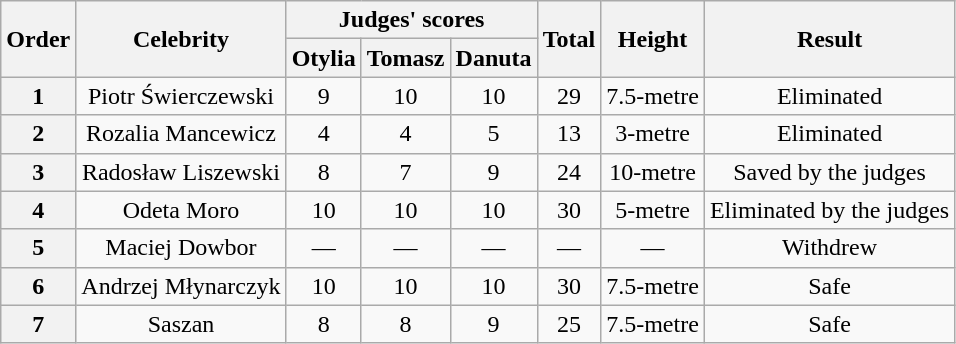<table class="wikitable" style="margin= auto; text-align: center;">
<tr>
<th scope=row rowspan=2>Order</th>
<th rowspan=2>Celebrity</th>
<th colspan=3>Judges' scores</th>
<th rowspan=2>Total</th>
<th rowspan=2>Height</th>
<th rowspan=2>Result</th>
</tr>
<tr>
<th>Otylia</th>
<th>Tomasz</th>
<th>Danuta</th>
</tr>
<tr>
<th scope=row>1</th>
<td>Piotr Świerczewski</td>
<td>9</td>
<td>10</td>
<td>10</td>
<td>29</td>
<td>7.5-metre</td>
<td>Eliminated</td>
</tr>
<tr>
<th scope=row>2</th>
<td>Rozalia Mancewicz</td>
<td>4</td>
<td>4</td>
<td>5</td>
<td>13</td>
<td>3-metre</td>
<td>Eliminated</td>
</tr>
<tr>
<th scope=row>3</th>
<td>Radosław Liszewski</td>
<td>8</td>
<td>7</td>
<td>9</td>
<td>24</td>
<td>10-metre</td>
<td>Saved by the judges</td>
</tr>
<tr>
<th scope=row>4</th>
<td>Odeta Moro</td>
<td>10</td>
<td>10</td>
<td>10</td>
<td>30</td>
<td>5-metre</td>
<td>Eliminated by the judges</td>
</tr>
<tr>
<th scope=row>5</th>
<td>Maciej Dowbor</td>
<td>—</td>
<td>—</td>
<td>—</td>
<td>—</td>
<td>—</td>
<td>Withdrew</td>
</tr>
<tr>
<th scope=row>6</th>
<td>Andrzej Młynarczyk</td>
<td>10</td>
<td>10</td>
<td>10</td>
<td>30</td>
<td>7.5-metre</td>
<td>Safe</td>
</tr>
<tr>
<th scope=row>7</th>
<td>Saszan</td>
<td>8</td>
<td>8</td>
<td>9</td>
<td>25</td>
<td>7.5-metre</td>
<td>Safe</td>
</tr>
</table>
